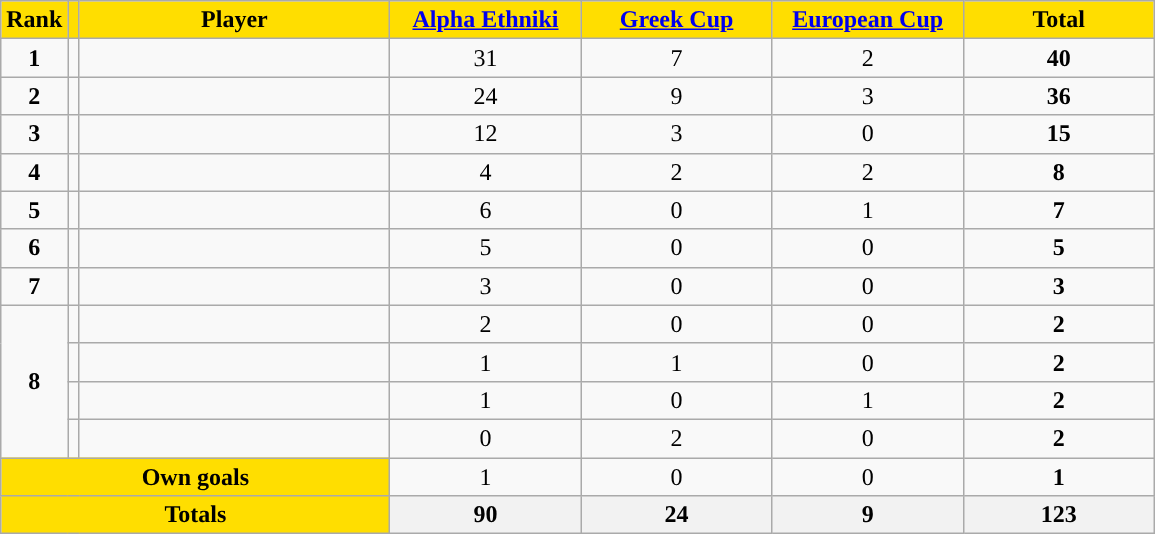<table class="wikitable sortable" style="text-align: center">
<tr>
<th style="background:#FFDE00">Rank</th>
<th style="background:#FFDE00"></th>
<th width=200 style="background:#FFDE00">Player</th>
<th width=120 style="background:#FFDE00"><a href='#'>Alpha Ethniki</a></th>
<th width=120 style="background:#FFDE00"><a href='#'>Greek Cup</a></th>
<th width=120 style="background:#FFDE00"><a href='#'>European Cup</a></th>
<th width=120 style="background:#FFDE00">Total</th>
</tr>
<tr>
<td><strong>1</strong></td>
<td></td>
<td align=left></td>
<td>31</td>
<td>7</td>
<td>2</td>
<td><strong>40</strong></td>
</tr>
<tr>
<td><strong>2</strong></td>
<td></td>
<td align=left></td>
<td>24</td>
<td>9</td>
<td>3</td>
<td><strong>36</strong></td>
</tr>
<tr>
<td><strong>3</strong></td>
<td></td>
<td align=left></td>
<td>12</td>
<td>3</td>
<td>0</td>
<td><strong>15</strong></td>
</tr>
<tr>
<td><strong>4</strong></td>
<td></td>
<td align=left></td>
<td>4</td>
<td>2</td>
<td>2</td>
<td><strong>8</strong></td>
</tr>
<tr>
<td><strong>5</strong></td>
<td></td>
<td align=left></td>
<td>6</td>
<td>0</td>
<td>1</td>
<td><strong>7</strong></td>
</tr>
<tr>
<td><strong>6</strong></td>
<td></td>
<td align=left></td>
<td>5</td>
<td>0</td>
<td>0</td>
<td><strong>5</strong></td>
</tr>
<tr>
<td><strong>7</strong></td>
<td></td>
<td align=left></td>
<td>3</td>
<td>0</td>
<td>0</td>
<td><strong>3</strong></td>
</tr>
<tr>
<td rowspan=4><strong>8</strong></td>
<td></td>
<td align=left></td>
<td>2</td>
<td>0</td>
<td>0</td>
<td><strong>2</strong></td>
</tr>
<tr>
<td></td>
<td align=left></td>
<td>1</td>
<td>1</td>
<td>0</td>
<td><strong>2</strong></td>
</tr>
<tr>
<td></td>
<td align=left></td>
<td>1</td>
<td>0</td>
<td>1</td>
<td><strong>2</strong></td>
</tr>
<tr>
<td></td>
<td align=left></td>
<td>0</td>
<td>2</td>
<td>0</td>
<td><strong>2</strong></td>
</tr>
<tr class="sortbottom">
<td colspan=3 style="background:#FFDE00"><strong>Own goals</strong></td>
<td>1</td>
<td>0</td>
<td>0</td>
<td><strong>1</strong></td>
</tr>
<tr class="sortbottom">
<th colspan=3 style="background:#FFDE00"><strong>Totals</strong></th>
<th><strong> 90</strong></th>
<th><strong> 24</strong></th>
<th><strong>  9</strong></th>
<th><strong>123</strong></th>
</tr>
</table>
